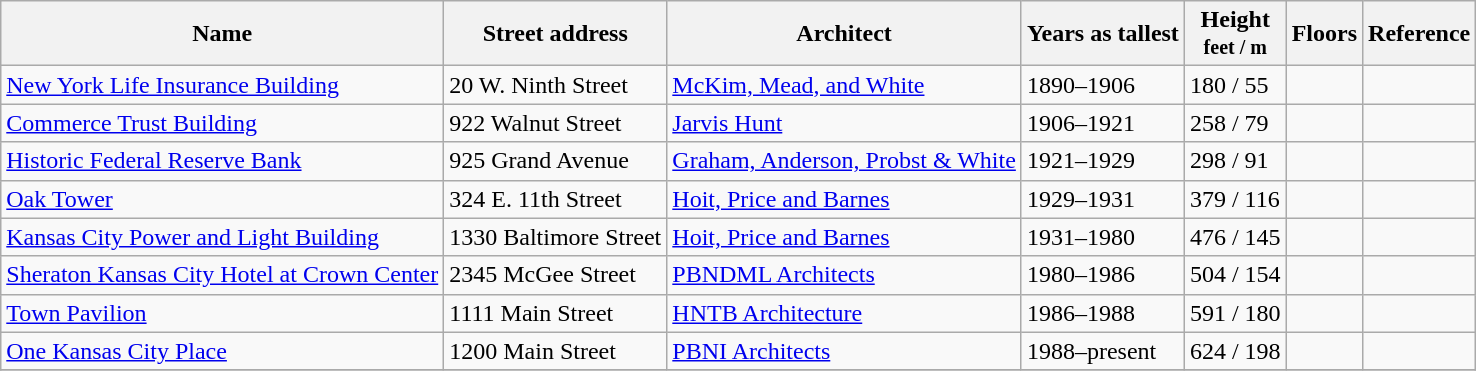<table class="wikitable sortable">
<tr>
<th>Name</th>
<th>Street address</th>
<th>Architect</th>
<th>Years as tallest</th>
<th>Height<br><small>feet / m</small></th>
<th>Floors</th>
<th class="unsortable">Reference</th>
</tr>
<tr>
<td><a href='#'>New York Life Insurance Building</a></td>
<td>20 W. Ninth Street</td>
<td><a href='#'>McKim, Mead, and White</a></td>
<td>1890–1906</td>
<td>180 / 55</td>
<td></td>
<td></td>
</tr>
<tr>
<td><a href='#'>Commerce Trust Building</a></td>
<td>922 Walnut Street</td>
<td><a href='#'>Jarvis Hunt</a></td>
<td>1906–1921</td>
<td>258 / 79</td>
<td></td>
<td></td>
</tr>
<tr>
<td><a href='#'>Historic Federal Reserve Bank</a></td>
<td>925 Grand Avenue</td>
<td><a href='#'>Graham, Anderson, Probst & White</a></td>
<td>1921–1929</td>
<td>298 / 91</td>
<td></td>
<td></td>
</tr>
<tr>
<td><a href='#'>Oak Tower</a></td>
<td>324 E. 11th Street</td>
<td><a href='#'>Hoit, Price and Barnes</a></td>
<td>1929–1931</td>
<td>379 / 116</td>
<td></td>
<td></td>
</tr>
<tr>
<td><a href='#'>Kansas City Power and Light Building</a></td>
<td>1330 Baltimore Street</td>
<td><a href='#'>Hoit, Price and Barnes</a></td>
<td>1931–1980</td>
<td>476 / 145</td>
<td></td>
<td></td>
</tr>
<tr>
<td><a href='#'>Sheraton Kansas City Hotel at Crown Center </a></td>
<td>2345 McGee Street</td>
<td><a href='#'>PBNDML Architects</a></td>
<td>1980–1986</td>
<td>504 / 154</td>
<td></td>
<td></td>
</tr>
<tr>
<td><a href='#'>Town Pavilion</a></td>
<td>1111 Main Street</td>
<td><a href='#'>HNTB Architecture</a></td>
<td>1986–1988</td>
<td>591 / 180</td>
<td></td>
<td></td>
</tr>
<tr>
<td><a href='#'>One Kansas City Place</a></td>
<td>1200 Main Street</td>
<td><a href='#'>PBNI Architects</a></td>
<td>1988–present</td>
<td>624 / 198</td>
<td></td>
<td></td>
</tr>
<tr>
</tr>
</table>
